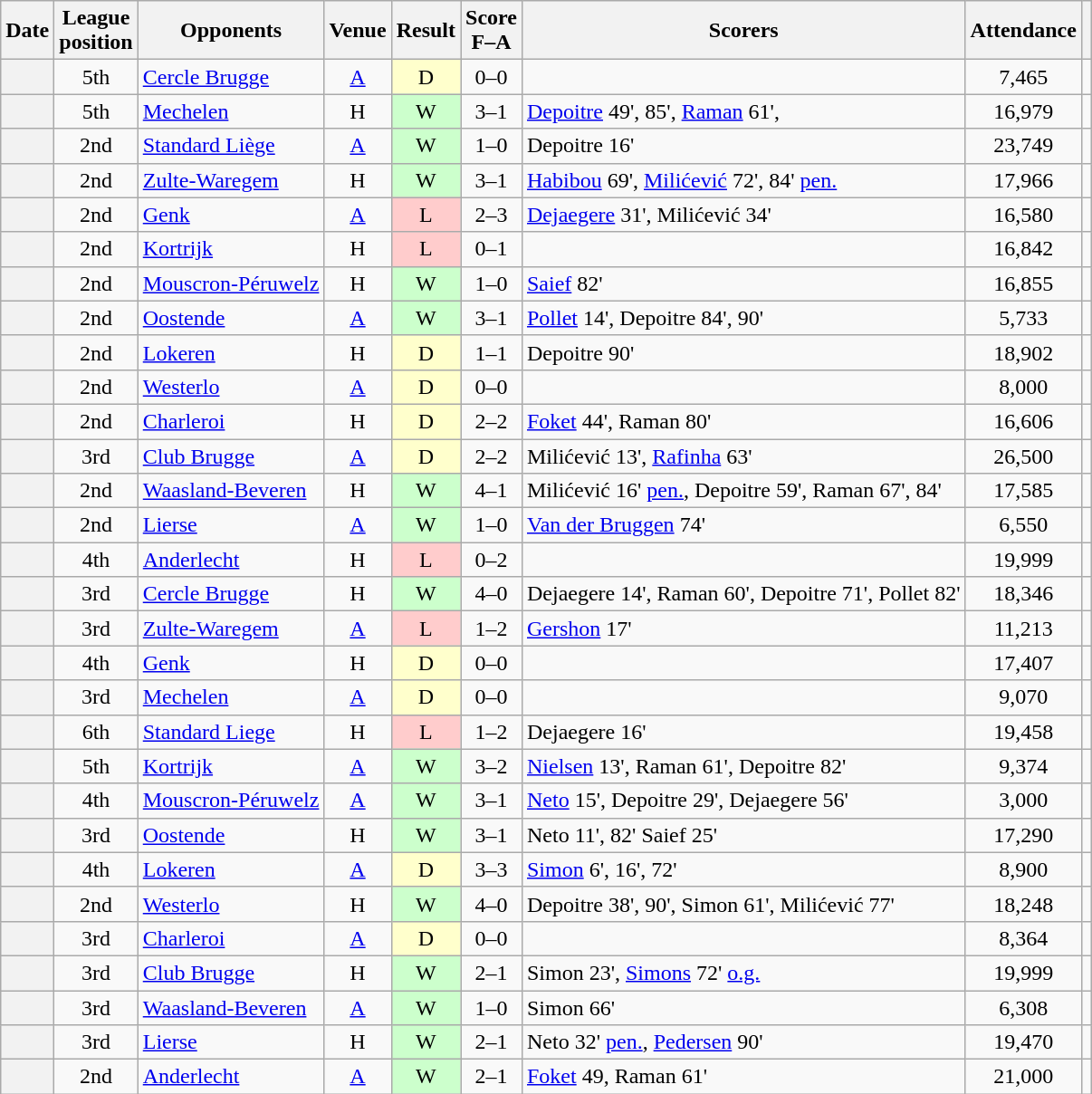<table class="wikitable plainrowheaders sortable" style="text-align:center">
<tr>
<th scope="col">Date</th>
<th scope="col">League<br>position</th>
<th scope="col">Opponents</th>
<th scope="col">Venue</th>
<th scope="col">Result</th>
<th scope="col">Score<br>F–A</th>
<th scope="col" class="unsortable">Scorers</th>
<th scope="col">Attendance</th>
<th scope="col" class="unsortable"></th>
</tr>
<tr>
<th scope="row"></th>
<td>5th</td>
<td align="left"><a href='#'>Cercle Brugge</a></td>
<td><a href='#'>A</a></td>
<td style="background-color:#FFFFCC">D</td>
<td>0–0</td>
<td align="left"></td>
<td>7,465</td>
<td></td>
</tr>
<tr>
<th scope="row"></th>
<td>5th</td>
<td align="left"><a href='#'>Mechelen</a></td>
<td>H</td>
<td style="background-color:#CCFFCC">W</td>
<td>3–1</td>
<td align="left"><a href='#'>Depoitre</a> 49', 85', <a href='#'>Raman</a> 61',</td>
<td>16,979</td>
<td></td>
</tr>
<tr>
<th scope="row"></th>
<td>2nd</td>
<td align="left"><a href='#'>Standard Liège</a></td>
<td><a href='#'>A</a></td>
<td style="background-color:#CCFFCC">W</td>
<td>1–0</td>
<td align="left">Depoitre 16'</td>
<td>23,749</td>
<td></td>
</tr>
<tr>
<th scope="row"></th>
<td>2nd</td>
<td align="left"><a href='#'>Zulte-Waregem</a></td>
<td>H</td>
<td style="background-color:#CCFFCC">W</td>
<td>3–1</td>
<td align="left"><a href='#'>Habibou</a> 69', <a href='#'>Milićević</a> 72', 84' <a href='#'>pen.</a></td>
<td>17,966</td>
<td></td>
</tr>
<tr>
<th scope="row"></th>
<td>2nd</td>
<td align="left"><a href='#'>Genk</a></td>
<td><a href='#'>A</a></td>
<td style="background-color:#FFCCCC">L</td>
<td>2–3</td>
<td align="left"><a href='#'>Dejaegere</a> 31', Milićević 34'</td>
<td>16,580</td>
<td></td>
</tr>
<tr>
<th scope="row"></th>
<td>2nd</td>
<td align="left"><a href='#'>Kortrijk</a></td>
<td>H</td>
<td style="background-color:#FFCCCC">L</td>
<td>0–1</td>
<td align="left"></td>
<td>16,842</td>
<td></td>
</tr>
<tr>
<th scope="row"></th>
<td>2nd</td>
<td align="left"><a href='#'>Mouscron-Péruwelz</a></td>
<td>H</td>
<td style="background-color:#CCFFCC">W</td>
<td>1–0</td>
<td align="left"><a href='#'>Saief</a> 82'</td>
<td>16,855</td>
<td></td>
</tr>
<tr>
<th scope="row"></th>
<td>2nd</td>
<td align="left"><a href='#'>Oostende</a></td>
<td><a href='#'>A</a></td>
<td style="background-color:#CCFFCC">W</td>
<td>3–1</td>
<td align="left"><a href='#'>Pollet</a> 14', Depoitre 84', 90'</td>
<td>5,733</td>
<td></td>
</tr>
<tr>
<th scope="row"></th>
<td>2nd</td>
<td align="left"><a href='#'>Lokeren</a></td>
<td>H</td>
<td style="background-color:#FFFFCC">D</td>
<td>1–1</td>
<td align="left">Depoitre 90'</td>
<td>18,902</td>
<td></td>
</tr>
<tr>
<th scope="row"></th>
<td>2nd</td>
<td align="left"><a href='#'>Westerlo</a></td>
<td><a href='#'>A</a></td>
<td style="background-color:#FFFFCC">D</td>
<td>0–0</td>
<td align="left"></td>
<td>8,000</td>
<td></td>
</tr>
<tr>
<th scope="row"></th>
<td>2nd</td>
<td align="left"><a href='#'>Charleroi</a></td>
<td>H</td>
<td style="background-color:#FFFFCC">D</td>
<td>2–2</td>
<td align="left"><a href='#'>Foket</a> 44', Raman 80'</td>
<td>16,606</td>
<td></td>
</tr>
<tr>
<th scope="row"></th>
<td>3rd</td>
<td align="left"><a href='#'>Club Brugge</a></td>
<td><a href='#'>A</a></td>
<td style="background-color:#FFFFCC">D</td>
<td>2–2</td>
<td align="left">Milićević 13', <a href='#'>Rafinha</a> 63'</td>
<td>26,500</td>
<td></td>
</tr>
<tr>
<th scope="row"></th>
<td>2nd</td>
<td align="left"><a href='#'>Waasland-Beveren</a></td>
<td>H</td>
<td style="background-color:#CCFFCC">W</td>
<td>4–1</td>
<td align="left">Milićević 16' <a href='#'>pen.</a>, Depoitre 59', Raman 67', 84'</td>
<td>17,585</td>
<td></td>
</tr>
<tr>
<th scope="row"></th>
<td>2nd</td>
<td align="left"><a href='#'>Lierse</a></td>
<td><a href='#'>A</a></td>
<td style="background-color:#CCFFCC">W</td>
<td>1–0</td>
<td align="left"><a href='#'>Van der Bruggen</a> 74'</td>
<td>6,550</td>
<td></td>
</tr>
<tr>
<th scope="row"></th>
<td>4th</td>
<td align="left"><a href='#'>Anderlecht</a></td>
<td>H</td>
<td style="background-color:#FFCCCC">L</td>
<td>0–2</td>
<td align="left"></td>
<td>19,999</td>
<td></td>
</tr>
<tr>
<th scope="row"></th>
<td>3rd</td>
<td align="left"><a href='#'>Cercle Brugge</a></td>
<td>H</td>
<td style="background-color:#CCFFCC">W</td>
<td>4–0</td>
<td align="left">Dejaegere 14', Raman 60', Depoitre 71', Pollet 82'</td>
<td>18,346</td>
<td></td>
</tr>
<tr>
<th scope="row"></th>
<td>3rd</td>
<td align="left"><a href='#'>Zulte-Waregem</a></td>
<td><a href='#'>A</a></td>
<td style="background-color:#FFCCCC">L</td>
<td>1–2</td>
<td align="left"><a href='#'>Gershon</a> 17'</td>
<td>11,213</td>
<td></td>
</tr>
<tr>
<th scope="row"></th>
<td>4th</td>
<td align="left"><a href='#'>Genk</a></td>
<td>H</td>
<td style="background-color:#FFFFCC">D</td>
<td>0–0</td>
<td align="left"></td>
<td>17,407</td>
<td></td>
</tr>
<tr>
<th scope="row"></th>
<td>3rd</td>
<td align="left"><a href='#'>Mechelen</a></td>
<td><a href='#'>A</a></td>
<td style="background-color:#FFFFCC">D</td>
<td>0–0</td>
<td align="left"></td>
<td>9,070</td>
<td></td>
</tr>
<tr>
<th scope="row"></th>
<td>6th</td>
<td align="left"><a href='#'>Standard Liege</a></td>
<td>H</td>
<td style="background-color:#FFCCCC">L</td>
<td>1–2</td>
<td align="left">Dejaegere 16'</td>
<td>19,458</td>
<td></td>
</tr>
<tr>
<th scope="row"></th>
<td>5th</td>
<td align="left"><a href='#'>Kortrijk</a></td>
<td><a href='#'>A</a></td>
<td style="background-color:#CCFFCC">W</td>
<td>3–2</td>
<td align="left"><a href='#'>Nielsen</a> 13', Raman 61', Depoitre 82'</td>
<td>9,374</td>
<td></td>
</tr>
<tr>
<th scope="row"></th>
<td>4th</td>
<td align="left"><a href='#'>Mouscron-Péruwelz</a></td>
<td><a href='#'>A</a></td>
<td style="background-color:#CCFFCC">W</td>
<td>3–1</td>
<td align="left"><a href='#'>Neto</a> 15', Depoitre 29', Dejaegere 56'</td>
<td>3,000</td>
<td></td>
</tr>
<tr>
<th scope="row"></th>
<td>3rd</td>
<td align="left"><a href='#'>Oostende</a></td>
<td>H</td>
<td style="background-color:#CCFFCC">W</td>
<td>3–1</td>
<td align="left">Neto 11', 82' Saief 25'</td>
<td>17,290</td>
<td></td>
</tr>
<tr>
<th scope="row"></th>
<td>4th</td>
<td align="left"><a href='#'>Lokeren</a></td>
<td><a href='#'>A</a></td>
<td style="background-color:#FFFFCC">D</td>
<td>3–3</td>
<td align="left"><a href='#'>Simon</a> 6', 16', 72'</td>
<td>8,900</td>
<td></td>
</tr>
<tr>
<th scope="row"></th>
<td>2nd</td>
<td align="left"><a href='#'>Westerlo</a></td>
<td>H</td>
<td style="background-color:#CCFFCC">W</td>
<td>4–0</td>
<td align="left">Depoitre 38', 90', Simon 61', Milićević 77'</td>
<td>18,248</td>
<td></td>
</tr>
<tr>
<th scope="row"></th>
<td>3rd</td>
<td align="left"><a href='#'>Charleroi</a></td>
<td><a href='#'>A</a></td>
<td style="background-color:#FFFFCC">D</td>
<td>0–0</td>
<td align="left"></td>
<td>8,364</td>
<td></td>
</tr>
<tr>
<th scope="row"></th>
<td>3rd</td>
<td align="left"><a href='#'>Club Brugge</a></td>
<td>H</td>
<td style="background-color:#CCFFCC">W</td>
<td>2–1</td>
<td align="left">Simon 23', <a href='#'>Simons</a> 72' <a href='#'>o.g.</a></td>
<td>19,999</td>
<td></td>
</tr>
<tr>
<th scope="row"></th>
<td>3rd</td>
<td align="left"><a href='#'>Waasland-Beveren</a></td>
<td><a href='#'>A</a></td>
<td style="background-color:#CCFFCC">W</td>
<td>1–0</td>
<td align="left">Simon 66'</td>
<td>6,308</td>
<td></td>
</tr>
<tr>
<th scope="row"></th>
<td>3rd</td>
<td align="left"><a href='#'>Lierse</a></td>
<td>H</td>
<td style="background-color:#CCFFCC">W</td>
<td>2–1</td>
<td align="left">Neto 32' <a href='#'>pen.</a>, <a href='#'>Pedersen</a> 90'</td>
<td>19,470</td>
<td></td>
</tr>
<tr>
<th scope="row"></th>
<td>2nd</td>
<td align="left"><a href='#'>Anderlecht</a></td>
<td><a href='#'>A</a></td>
<td style="background-color:#CCFFCC">W</td>
<td>2–1</td>
<td align="left"><a href='#'>Foket</a> 49, Raman 61'</td>
<td>21,000</td>
<td></td>
</tr>
</table>
